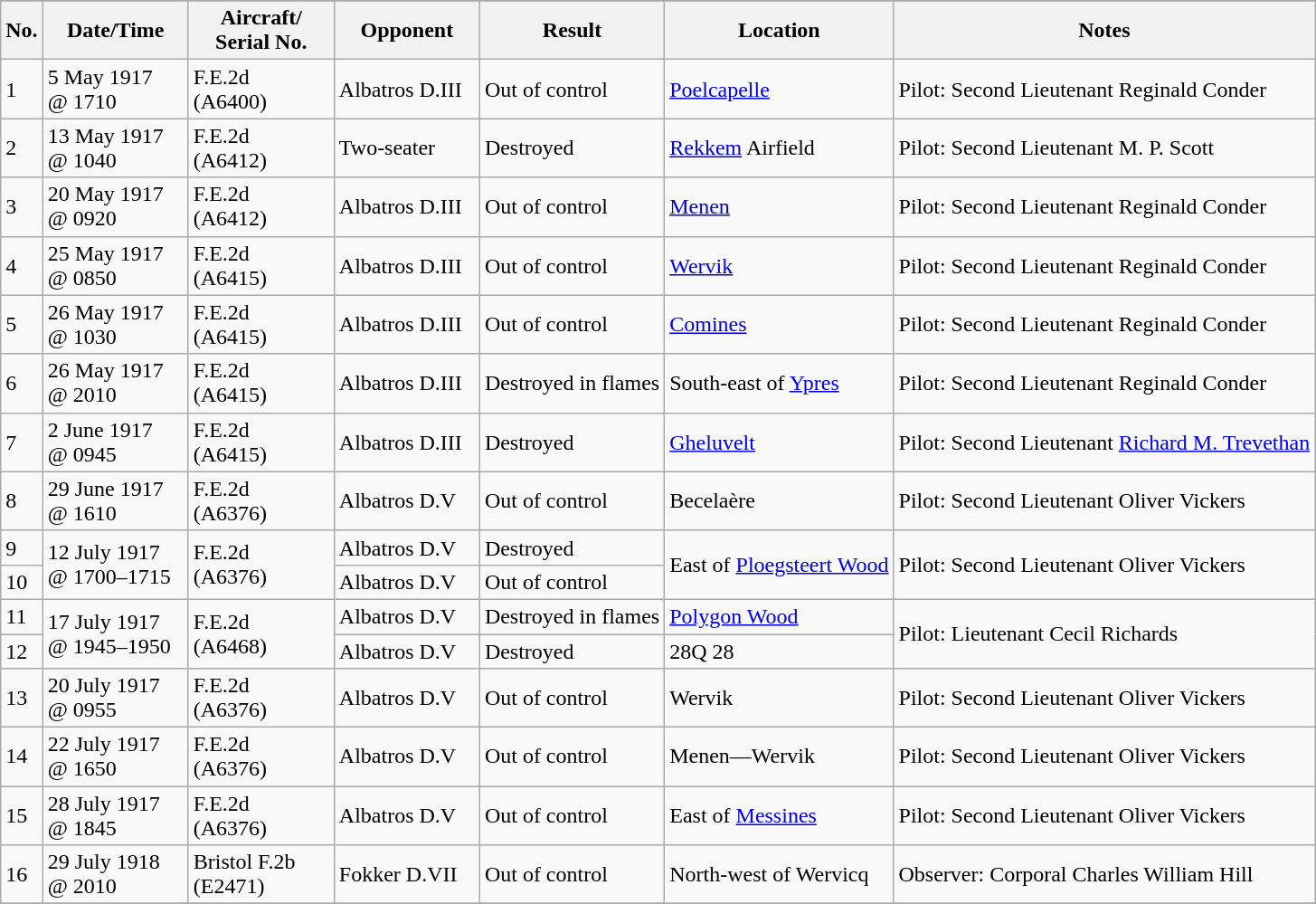<table class="wikitable">
<tr>
</tr>
<tr>
<th>No.</th>
<th width="100">Date/Time</th>
<th width="100">Aircraft/<br>Serial No.</th>
<th width="100">Opponent</th>
<th>Result</th>
<th>Location</th>
<th>Notes</th>
</tr>
<tr>
<td>1</td>
<td>5 May 1917<br>@ 1710</td>
<td>F.E.2d<br>(A6400)</td>
<td>Albatros D.III</td>
<td>Out of control</td>
<td><a href='#'>Poelcapelle</a></td>
<td>Pilot: Second Lieutenant Reginald Conder</td>
</tr>
<tr>
<td>2</td>
<td>13 May 1917<br>@ 1040</td>
<td>F.E.2d<br>(A6412)</td>
<td>Two-seater</td>
<td>Destroyed</td>
<td><a href='#'>Rekkem</a> Airfield</td>
<td>Pilot: Second Lieutenant M. P. Scott</td>
</tr>
<tr>
<td>3</td>
<td>20 May 1917<br>@ 0920</td>
<td>F.E.2d<br>(A6412)</td>
<td>Albatros D.III</td>
<td>Out of control</td>
<td><a href='#'>Menen</a></td>
<td>Pilot: Second Lieutenant Reginald Conder</td>
</tr>
<tr>
<td>4</td>
<td>25 May 1917<br>@ 0850</td>
<td>F.E.2d<br>(A6415)</td>
<td>Albatros D.III</td>
<td>Out of control</td>
<td><a href='#'>Wervik</a></td>
<td>Pilot: Second Lieutenant Reginald Conder</td>
</tr>
<tr>
<td>5</td>
<td>26 May 1917<br>@ 1030</td>
<td>F.E.2d<br>(A6415)</td>
<td>Albatros D.III</td>
<td>Out of control</td>
<td><a href='#'>Comines</a></td>
<td>Pilot: Second Lieutenant Reginald Conder</td>
</tr>
<tr>
<td>6</td>
<td>26 May 1917<br>@ 2010</td>
<td>F.E.2d<br>(A6415)</td>
<td>Albatros D.III</td>
<td>Destroyed in flames</td>
<td>South-east of <a href='#'>Ypres</a></td>
<td>Pilot: Second Lieutenant Reginald Conder</td>
</tr>
<tr>
<td>7</td>
<td>2 June 1917<br>@ 0945</td>
<td>F.E.2d<br>(A6415)</td>
<td>Albatros D.III</td>
<td>Destroyed</td>
<td><a href='#'>Gheluvelt</a></td>
<td>Pilot: Second Lieutenant <a href='#'>Richard M. Trevethan</a></td>
</tr>
<tr>
<td>8</td>
<td>29 June 1917<br>@ 1610</td>
<td>F.E.2d<br>(A6376)</td>
<td>Albatros D.V</td>
<td>Out of control</td>
<td>Becelaère</td>
<td>Pilot: Second Lieutenant Oliver Vickers</td>
</tr>
<tr>
<td>9</td>
<td rowspan="2">12 July 1917<br>@ 1700–1715</td>
<td rowspan="2">F.E.2d<br>(A6376)</td>
<td>Albatros D.V</td>
<td>Destroyed</td>
<td rowspan="2">East of <a href='#'>Ploegsteert Wood</a></td>
<td rowspan="2">Pilot: Second Lieutenant Oliver Vickers</td>
</tr>
<tr>
<td>10</td>
<td>Albatros D.V</td>
<td>Out of control</td>
</tr>
<tr>
<td>11</td>
<td rowspan="2">17 July 1917<br>@ 1945–1950</td>
<td rowspan="2">F.E.2d<br>(A6468)</td>
<td>Albatros D.V</td>
<td>Destroyed in flames</td>
<td><a href='#'>Polygon Wood</a></td>
<td rowspan="2">Pilot: Lieutenant Cecil Richards</td>
</tr>
<tr>
<td>12</td>
<td>Albatros D.V</td>
<td>Destroyed</td>
<td>28Q 28</td>
</tr>
<tr>
<td>13</td>
<td>20 July 1917<br>@ 0955</td>
<td>F.E.2d<br>(A6376)</td>
<td>Albatros D.V</td>
<td>Out of control</td>
<td>Wervik</td>
<td>Pilot: Second Lieutenant Oliver Vickers</td>
</tr>
<tr>
<td>14</td>
<td>22 July 1917<br>@ 1650</td>
<td>F.E.2d<br>(A6376)</td>
<td>Albatros D.V</td>
<td>Out of control</td>
<td>Menen—Wervik</td>
<td>Pilot: Second Lieutenant Oliver Vickers</td>
</tr>
<tr>
<td>15</td>
<td>28 July 1917<br>@ 1845</td>
<td>F.E.2d<br>(A6376)</td>
<td>Albatros D.V</td>
<td>Out of control</td>
<td>East of <a href='#'>Messines</a></td>
<td>Pilot: Second Lieutenant Oliver Vickers</td>
</tr>
<tr>
<td>16</td>
<td>29 July 1918<br>@ 2010</td>
<td>Bristol F.2b<br>(E2471)</td>
<td>Fokker D.VII</td>
<td>Out of control</td>
<td>North-west of Wervicq</td>
<td>Observer: Corporal Charles William Hill</td>
</tr>
<tr>
</tr>
</table>
